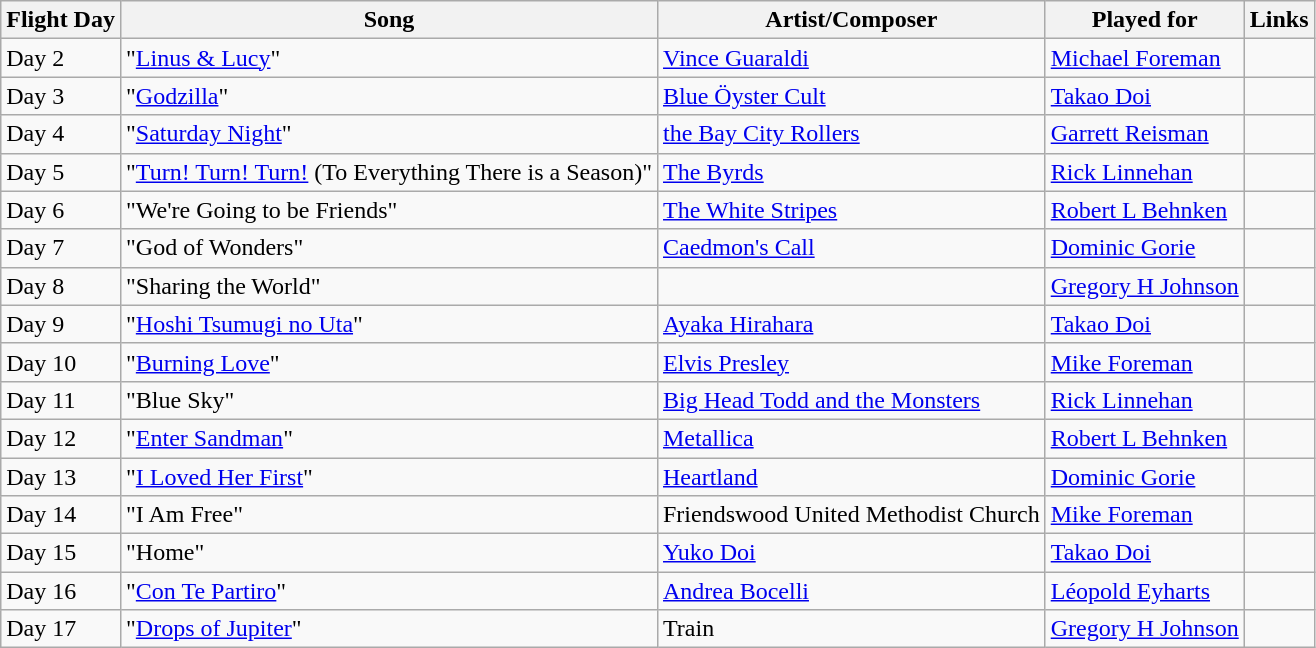<table class="wikitable">
<tr>
<th>Flight Day</th>
<th>Song</th>
<th>Artist/Composer</th>
<th>Played for</th>
<th>Links</th>
</tr>
<tr>
<td>Day 2</td>
<td>"<a href='#'>Linus & Lucy</a>"</td>
<td><a href='#'>Vince Guaraldi</a></td>
<td><a href='#'>Michael Foreman</a></td>
<td>  <br> </td>
</tr>
<tr>
<td>Day 3</td>
<td>"<a href='#'>Godzilla</a>"</td>
<td><a href='#'>Blue Öyster Cult</a></td>
<td><a href='#'>Takao Doi</a></td>
<td>  <br> </td>
</tr>
<tr>
<td>Day 4</td>
<td>"<a href='#'>Saturday Night</a>"</td>
<td><a href='#'>the Bay City Rollers</a></td>
<td><a href='#'>Garrett Reisman</a></td>
<td>  <br> </td>
</tr>
<tr>
<td>Day 5</td>
<td>"<a href='#'>Turn! Turn! Turn!</a> (To Everything There is a Season)"</td>
<td><a href='#'>The Byrds</a></td>
<td><a href='#'>Rick Linnehan</a></td>
<td>  <br> </td>
</tr>
<tr>
<td>Day 6</td>
<td>"We're Going to be Friends"</td>
<td><a href='#'>The White Stripes</a></td>
<td><a href='#'>Robert L Behnken</a></td>
<td>  <br> </td>
</tr>
<tr>
<td>Day 7</td>
<td>"God of Wonders"</td>
<td><a href='#'>Caedmon's Call</a></td>
<td><a href='#'>Dominic Gorie</a></td>
<td>  <br> </td>
</tr>
<tr>
<td>Day 8</td>
<td>"Sharing the World"</td>
<td></td>
<td><a href='#'>Gregory H Johnson</a></td>
<td>  <br> </td>
</tr>
<tr>
<td>Day 9</td>
<td>"<a href='#'>Hoshi Tsumugi no Uta</a>"</td>
<td><a href='#'>Ayaka Hirahara</a></td>
<td><a href='#'>Takao Doi</a></td>
<td>  <br> </td>
</tr>
<tr>
<td>Day 10</td>
<td>"<a href='#'>Burning Love</a>"</td>
<td><a href='#'>Elvis Presley</a></td>
<td><a href='#'>Mike Foreman</a></td>
<td>  <br> </td>
</tr>
<tr>
<td>Day 11</td>
<td>"Blue Sky"</td>
<td><a href='#'>Big Head Todd and the Monsters</a></td>
<td><a href='#'>Rick Linnehan</a></td>
<td>  <br> </td>
</tr>
<tr>
<td>Day 12</td>
<td>"<a href='#'>Enter Sandman</a>"</td>
<td><a href='#'>Metallica</a></td>
<td><a href='#'>Robert L Behnken</a></td>
<td>  <br> </td>
</tr>
<tr>
<td>Day 13</td>
<td>"<a href='#'>I Loved Her First</a>"</td>
<td><a href='#'>Heartland</a></td>
<td><a href='#'>Dominic Gorie</a></td>
<td>  <br> </td>
</tr>
<tr>
<td>Day 14</td>
<td>"I Am Free"</td>
<td>Friendswood United Methodist Church</td>
<td><a href='#'>Mike Foreman</a></td>
<td>  <br> </td>
</tr>
<tr>
<td>Day 15</td>
<td>"Home"</td>
<td><a href='#'>Yuko Doi</a></td>
<td><a href='#'>Takao Doi</a></td>
<td>  <br> </td>
</tr>
<tr>
<td>Day 16</td>
<td>"<a href='#'>Con Te Partiro</a>"</td>
<td><a href='#'>Andrea Bocelli</a></td>
<td><a href='#'>Léopold Eyharts</a></td>
<td>  <br> </td>
</tr>
<tr>
<td>Day 17</td>
<td>"<a href='#'>Drops of Jupiter</a>"</td>
<td>Train</td>
<td><a href='#'>Gregory H Johnson</a></td>
<td>  <br> </td>
</tr>
</table>
